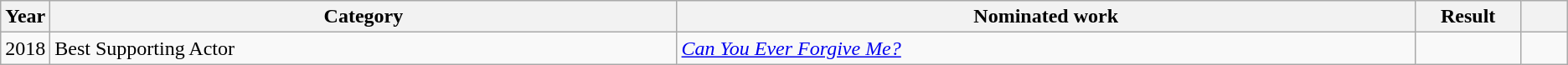<table class=wikitable>
<tr>
<th scope="col" style="width:1em;">Year</th>
<th scope="col" style="width:33em;">Category</th>
<th scope="col" style="width:39em;">Nominated work</th>
<th scope="col" style="width:5em;">Result</th>
<th scope="col" style="width:2em;"></th>
</tr>
<tr>
<td>2018</td>
<td>Best Supporting Actor</td>
<td><em><a href='#'>Can You Ever Forgive Me?</a></em></td>
<td></td>
<td style="text-align:center;"></td>
</tr>
</table>
